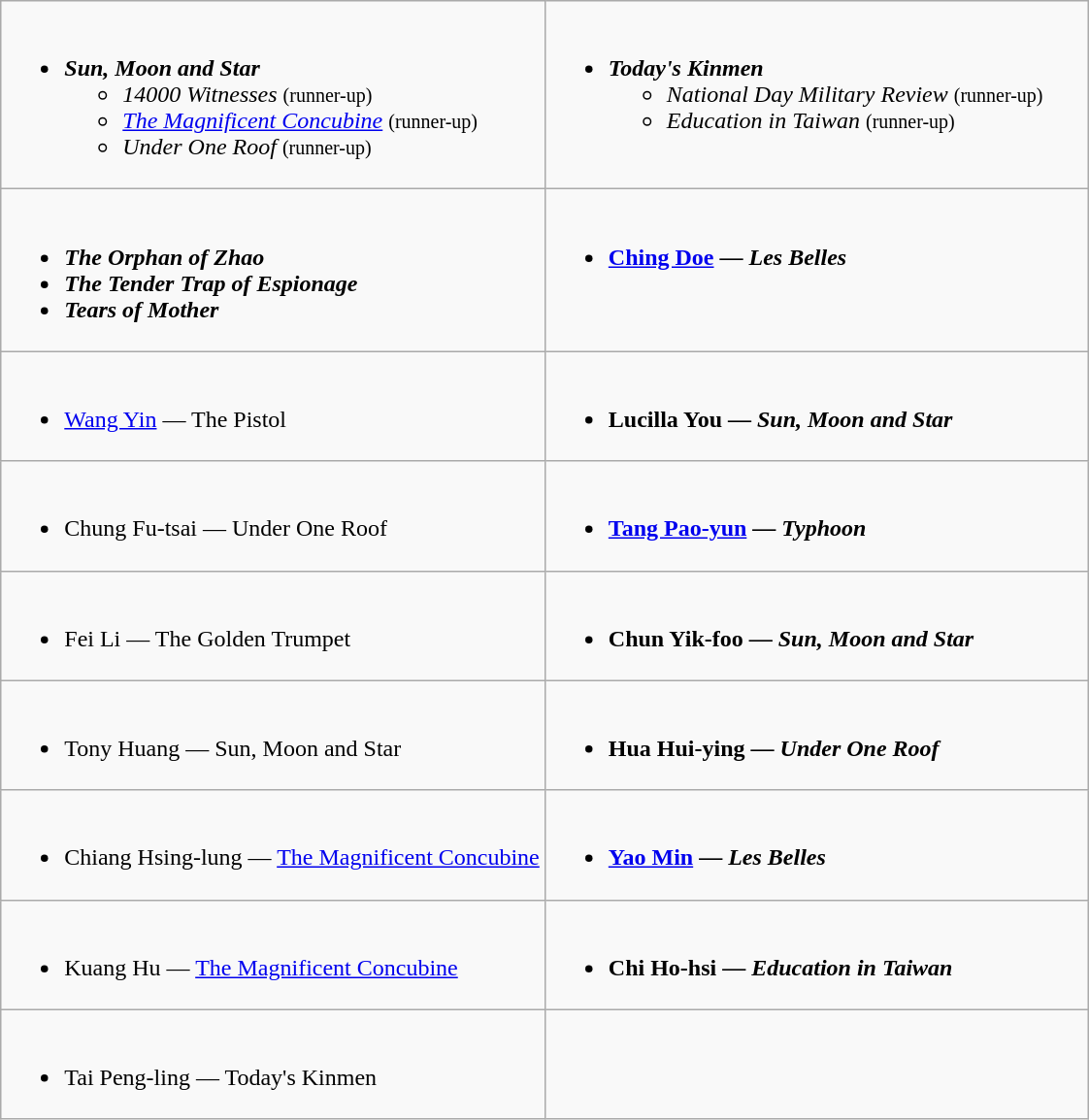<table class=wikitable>
<tr>
<td valign="top" width="50%"><br><ul><li><strong><em>Sun, Moon and Star</em></strong><ul><li><em>14000 Witnesses</em> <small>(runner-up)</small></li><li><em><a href='#'>The Magnificent Concubine</a></em> <small>(runner-up)</small></li><li><em>Under One Roof</em> <small>(runner-up)</small></li></ul></li></ul></td>
<td valign="top" width="50%"><br><ul><li><strong><em>Today's Kinmen</em></strong><ul><li><em>National Day Military Review</em> <small>(runner-up)</small></li><li><em>Education in Taiwan</em> <small>(runner-up)</small></li></ul></li></ul></td>
</tr>
<tr>
<td valign="top" width="50%"><br><ul><li><strong><em>The Orphan of Zhao</em></strong></li><li><strong><em>The Tender Trap of Espionage</em></strong></li><li><strong><em>Tears of Mother</em></strong></li></ul></td>
<td valign="top" width="50%"><br><ul><li><strong><a href='#'>Ching Doe</a> — <em>Les Belles<strong><em></li></ul></td>
</tr>
<tr>
<td valign="top" width="50%"><br><ul><li></strong><a href='#'>Wang Yin</a> — </em>The Pistol</em></strong></li></ul></td>
<td valign="top" width="50%"><br><ul><li><strong>Lucilla You — <em>Sun, Moon and Star<strong><em></li></ul></td>
</tr>
<tr>
<td valign="top" width="50%"><br><ul><li></strong>Chung Fu-tsai — </em>Under One Roof</em></strong></li></ul></td>
<td valign="top" width="50%"><br><ul><li><strong><a href='#'>Tang Pao-yun</a> — <em>Typhoon<strong><em></li></ul></td>
</tr>
<tr>
<td valign="top" width="50%"><br><ul><li></strong>Fei Li — </em>The Golden Trumpet</em></strong></li></ul></td>
<td valign="top" width="50%"><br><ul><li><strong>Chun Yik-foo — <em>Sun, Moon and Star<strong><em></li></ul></td>
</tr>
<tr>
<td valign="top" width="50%"><br><ul><li></strong>Tony Huang — </em>Sun, Moon and Star</em></strong></li></ul></td>
<td valign="top" width="50%"><br><ul><li><strong>Hua Hui-ying — <em>Under One Roof<strong><em></li></ul></td>
</tr>
<tr>
<td valign="top" width="50%"><br><ul><li></strong>Chiang Hsing-lung — </em><a href='#'>The Magnificent Concubine</a></em></strong></li></ul></td>
<td valign="top" width="50%"><br><ul><li><strong><a href='#'>Yao Min</a> — <em>Les Belles<strong><em></li></ul></td>
</tr>
<tr>
<td valign="top" width="50%"><br><ul><li></strong>Kuang Hu — </em><a href='#'>The Magnificent Concubine</a></em></strong></li></ul></td>
<td valign="top" width="50%"><br><ul><li><strong>Chi Ho-hsi — <em>Education in Taiwan<strong><em></li></ul></td>
</tr>
<tr>
<td valign="top" width="50%"><br><ul><li></strong>Tai Peng-ling — </em>Today's Kinmen</em></strong></li></ul></td>
</tr>
</table>
